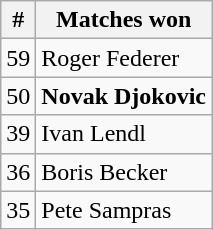<table class="wikitable" style="display:inline-table;">
<tr>
<th>#</th>
<th>Matches won</th>
</tr>
<tr>
<td style="text-align: center;">59</td>
<td> Roger Federer</td>
</tr>
<tr>
<td style="text-align: center;">50</td>
<td> <strong>Novak Djokovic</strong></td>
</tr>
<tr>
<td style="text-align: center;">39</td>
<td> Ivan Lendl</td>
</tr>
<tr>
<td style="text-align: center;">36</td>
<td> Boris Becker</td>
</tr>
<tr>
<td style="text-align: center;">35</td>
<td> Pete Sampras</td>
</tr>
</table>
